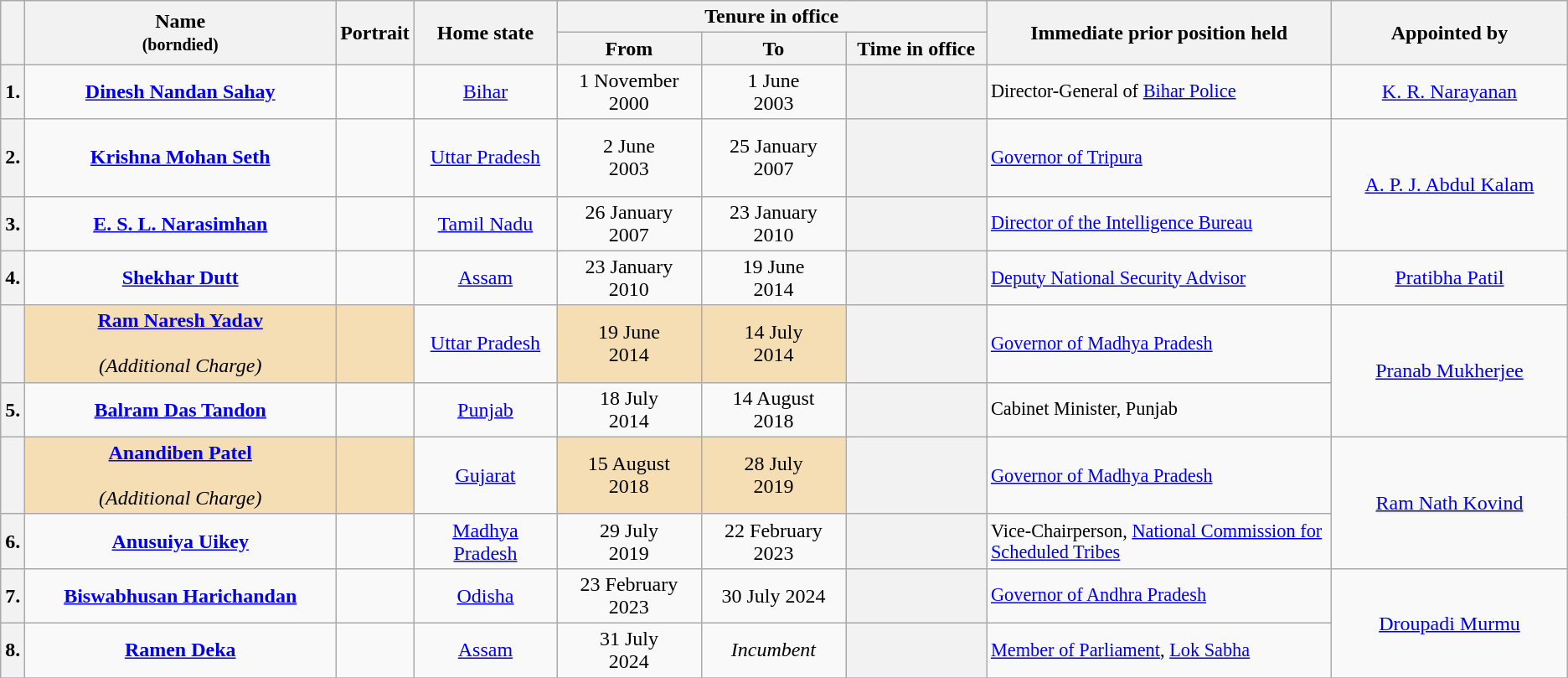<table class="wikitable sortable" style="text-align:center; border:1px #aaf solid;">
<tr>
<th rowspan="2"></th>
<th rowspan="2" style="width:16em">Name<br><small>(borndied)</small></th>
<th rowspan="2">Portrait</th>
<th rowspan="2" style="width:7em">Home state</th>
<th colspan="3">Tenure in office</th>
<th rowspan="2" style="width:18em">Immediate prior position held</th>
<th rowspan="2" style="width:12em">Appointed by</th>
</tr>
<tr>
<th style="width:7em">From</th>
<th style="width:7em">To</th>
<th style="width:7em">Time in office</th>
</tr>
<tr>
<th>1.</th>
<td><strong><a href='#'>Dinesh Nandan Sahay</a></strong><br></td>
<td></td>
<td><a href='#'>Bihar</a></td>
<td>1 November<br>2000</td>
<td>1 June<br>2003</td>
<th><strong></strong></th>
<td align="left" style="font-size:93%">Director-General of <a href='#'>Bihar Police</a></td>
<td><a href='#'>K. R. Narayanan</a><br></td>
</tr>
<tr>
<th>2.</th>
<td><br><strong><a href='#'>Krishna Mohan Seth</a></strong><br><br></td>
<td></td>
<td><a href='#'>Uttar Pradesh</a></td>
<td>2 June<br>2003</td>
<td>25 January<br>2007</td>
<th><strong></strong></th>
<td align="left" style="font-size:93%"><a href='#'>Governor of Tripura</a></td>
<td rowspan="2"><a href='#'>A. P. J. Abdul Kalam</a><br></td>
</tr>
<tr>
<th>3.</th>
<td><strong><a href='#'>E. S. L. Narasimhan</a></strong><br></td>
<td></td>
<td><a href='#'>Tamil Nadu</a></td>
<td>26 January<br>2007</td>
<td>23 January<br>2010</td>
<th><strong></strong></th>
<td align="left" style="font-size:93%"><a href='#'>Director of the Intelligence Bureau</a></td>
</tr>
<tr>
<th>4.</th>
<td><strong><a href='#'>Shekhar Dutt</a></strong><br> </td>
<td></td>
<td><a href='#'>Assam</a></td>
<td>23 January<br>2010</td>
<td>19 June<br>2014</td>
<th><strong></strong></th>
<td align="left" style="font-size:93%"><a href='#'>Deputy National Security Advisor</a></td>
<td><a href='#'>Pratibha Patil</a><br></td>
</tr>
<tr>
<th></th>
<td bgcolor="wheat"><strong><a href='#'>Ram Naresh Yadav</a></strong><br><br><em>(Additional Charge)</em></td>
<td bgcolor="wheat"></td>
<td><a href='#'>Uttar Pradesh</a></td>
<td bgcolor="wheat">19 June<br>2014</td>
<td bgcolor="wheat">14 July<br>2014</td>
<th><strong></strong></th>
<td align="left" style="font-size:93%"><a href='#'>Governor of Madhya Pradesh</a> </td>
<td rowspan="2"><a href='#'>Pranab Mukherjee</a><br></td>
</tr>
<tr>
<th>5.</th>
<td><strong><a href='#'>Balram Das Tandon</a></strong><br></td>
<td></td>
<td><a href='#'>Punjab</a></td>
<td>18 July<br>2014</td>
<td>14 August<br>2018</td>
<th><strong></strong></th>
<td align="left" style="font-size:93%">Cabinet Minister, Punjab </td>
</tr>
<tr>
<th></th>
<td bgcolor="wheat"><strong><a href='#'>Anandiben Patel</a></strong><br><br><em>(Additional Charge)</em></td>
<td bgcolor="wheat"></td>
<td><a href='#'>Gujarat</a></td>
<td bgcolor="wheat">15 August<br>2018</td>
<td bgcolor="wheat">28 July<br>2019</td>
<th><strong></strong></th>
<td align="left" style="font-size:93%"><a href='#'>Governor of Madhya Pradesh</a> </td>
<td rowspan="2"><a href='#'>Ram Nath Kovind</a><br></td>
</tr>
<tr>
<th>6.</th>
<td><strong><a href='#'>Anusuiya Uikey</a></strong><br></td>
<td></td>
<td><a href='#'>Madhya Pradesh</a></td>
<td>29 July<br>2019</td>
<td>22 February<br>2023</td>
<th><strong></strong></th>
<td align="left" style="font-size:93%">Vice-Chairperson, <a href='#'>National Commission for Scheduled Tribes</a></td>
</tr>
<tr>
<th>7.</th>
<td><strong><a href='#'>Biswabhusan Harichandan</a></strong><br></td>
<td></td>
<td><a href='#'>Odisha</a></td>
<td>23 February<br>2023</td>
<td>30 July 2024</td>
<th><strong></strong></th>
<td align="left" style="font-size:93%"><a href='#'>Governor of Andhra Pradesh</a></td>
<td rowspan=2><a href='#'>Droupadi Murmu</a><br></td>
</tr>
<tr>
<th>8.</th>
<td><strong><a href='#'>Ramen Deka</a></strong><br></td>
<td></td>
<td><a href='#'>Assam</a></td>
<td>31 July<br>2024</td>
<td><em>Incumbent</em></td>
<th><strong></strong></th>
<td align="left" style="font-size:93%"><a href='#'>Member of Parliament</a>, <a href='#'>Lok Sabha</a></td>
</tr>
<tr>
</tr>
</table>
